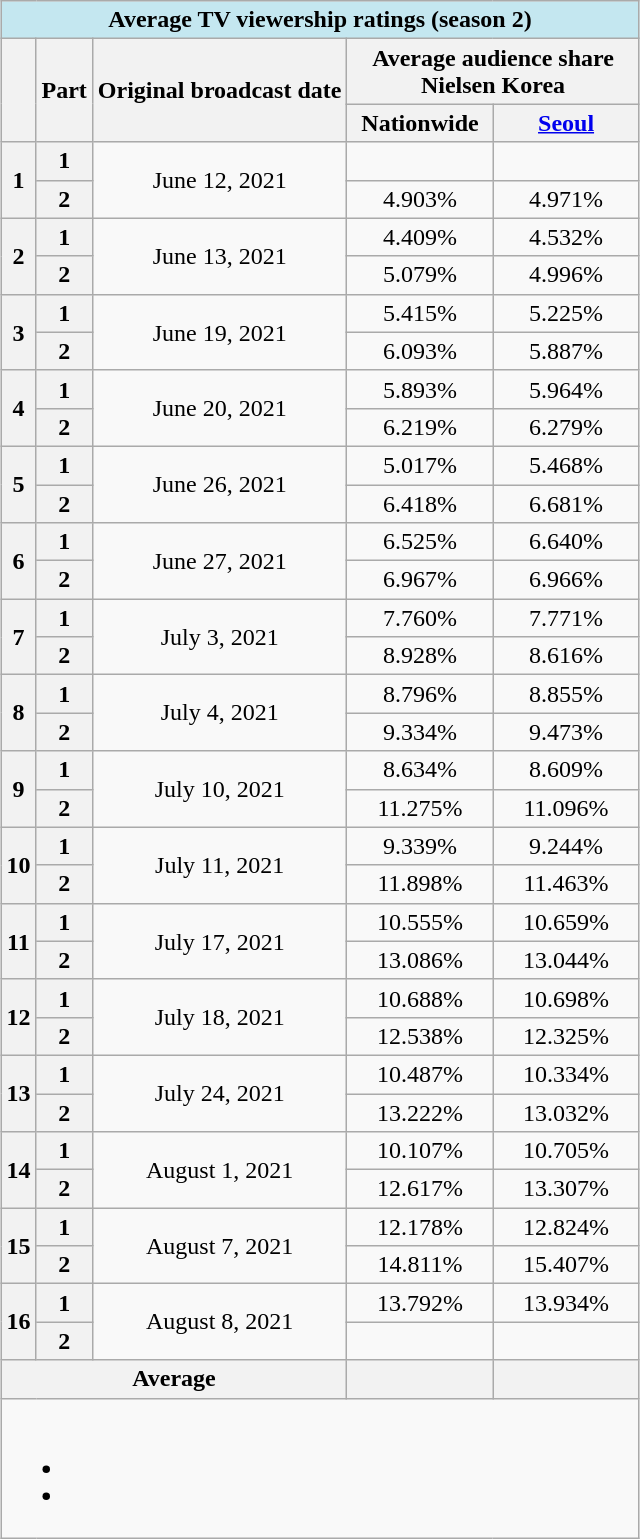<table role="presentation" class="wikitable mw-collapsible mw-collapsed innercollapse" style="text-align:center;max-width:500px; margin-left: auto; margin-right: auto; border: none;">
<tr>
<th colspan="6" style="background:#C4E7F0; text-align:center">Average TV viewership ratings (season 2)</th>
</tr>
<tr>
<th rowspan="2"></th>
<th rowspan="2">Part</th>
<th rowspan="2">Original broadcast date</th>
<th colspan="2">Average audience share<br> Nielsen Korea</th>
</tr>
<tr>
<th width="90">Nationwide</th>
<th width="90"><a href='#'>Seoul</a></th>
</tr>
<tr>
<th rowspan="2">1</th>
<th>1</th>
<td rowspan="2">June 12, 2021</td>
<td> </td>
<td> </td>
</tr>
<tr>
<th>2</th>
<td>4.903% </td>
<td>4.971% </td>
</tr>
<tr>
<th rowspan="2">2</th>
<th>1</th>
<td rowspan="2">June 13, 2021</td>
<td>4.409% </td>
<td>4.532% </td>
</tr>
<tr>
<th>2</th>
<td>5.079% </td>
<td>4.996% </td>
</tr>
<tr>
<th rowspan="2">3</th>
<th>1</th>
<td rowspan="2">June 19, 2021</td>
<td>5.415% </td>
<td>5.225% </td>
</tr>
<tr>
<th>2</th>
<td>6.093% </td>
<td>5.887% </td>
</tr>
<tr>
<th rowspan="2">4</th>
<th>1</th>
<td rowspan="2">June 20, 2021</td>
<td>5.893% </td>
<td>5.964% </td>
</tr>
<tr>
<th>2</th>
<td>6.219% </td>
<td>6.279% </td>
</tr>
<tr>
<th rowspan="2">5</th>
<th>1</th>
<td rowspan="2">June 26, 2021</td>
<td>5.017% </td>
<td>5.468% </td>
</tr>
<tr>
<th>2</th>
<td>6.418% </td>
<td>6.681% </td>
</tr>
<tr>
<th rowspan="2">6</th>
<th>1</th>
<td rowspan="2">June 27, 2021</td>
<td>6.525% </td>
<td>6.640% </td>
</tr>
<tr>
<th>2</th>
<td>6.967% </td>
<td>6.966% </td>
</tr>
<tr>
<th rowspan="2">7</th>
<th>1</th>
<td rowspan="2">July 3, 2021</td>
<td>7.760% </td>
<td>7.771% </td>
</tr>
<tr>
<th>2</th>
<td>8.928%</td>
<td>8.616%</td>
</tr>
<tr>
<th rowspan="2">8</th>
<th>1</th>
<td rowspan="2">July 4, 2021</td>
<td>8.796%</td>
<td>8.855%</td>
</tr>
<tr>
<th>2</th>
<td>9.334% </td>
<td>9.473% </td>
</tr>
<tr>
<th rowspan="2">9</th>
<th>1</th>
<td rowspan="2">July 10, 2021</td>
<td>8.634% </td>
<td>8.609% </td>
</tr>
<tr>
<th>2</th>
<td>11.275% </td>
<td>11.096% </td>
</tr>
<tr>
<th rowspan="2">10</th>
<th>1</th>
<td rowspan="2">July 11, 2021</td>
<td>9.339% </td>
<td>9.244% </td>
</tr>
<tr>
<th>2</th>
<td>11.898% </td>
<td>11.463% </td>
</tr>
<tr>
<th rowspan="2">11</th>
<th>1</th>
<td rowspan="2">July 17, 2021</td>
<td>10.555% </td>
<td>10.659% </td>
</tr>
<tr>
<th>2</th>
<td>13.086% </td>
<td>13.044% </td>
</tr>
<tr>
<th rowspan="2">12</th>
<th>1</th>
<td rowspan="2">July 18, 2021</td>
<td>10.688% </td>
<td>10.698% </td>
</tr>
<tr>
<th>2</th>
<td>12.538% </td>
<td>12.325% </td>
</tr>
<tr>
<th rowspan="2">13</th>
<th>1</th>
<td rowspan="2">July 24, 2021</td>
<td>10.487% </td>
<td>10.334% </td>
</tr>
<tr>
<th>2</th>
<td>13.222% </td>
<td>13.032% </td>
</tr>
<tr>
<th rowspan="2">14</th>
<th>1</th>
<td rowspan="2">August 1, 2021</td>
<td>10.107% </td>
<td>10.705% </td>
</tr>
<tr>
<th>2</th>
<td>12.617% </td>
<td>13.307% </td>
</tr>
<tr>
<th rowspan="2">15</th>
<th>1</th>
<td rowspan="2">August 7, 2021</td>
<td>12.178% </td>
<td>12.824% </td>
</tr>
<tr>
<th>2</th>
<td>14.811% </td>
<td>15.407% </td>
</tr>
<tr>
<th rowspan="2">16</th>
<th>1</th>
<td rowspan="2">August 8, 2021</td>
<td>13.792% </td>
<td>13.934% </td>
</tr>
<tr>
<th>2</th>
<td><strong></strong></td>
<td><strong></strong></td>
</tr>
<tr>
<th colspan="3">Average</th>
<th></th>
<th></th>
</tr>
<tr>
<td colspan="5"><br><ul><li></li><li></li></ul></td>
</tr>
</table>
